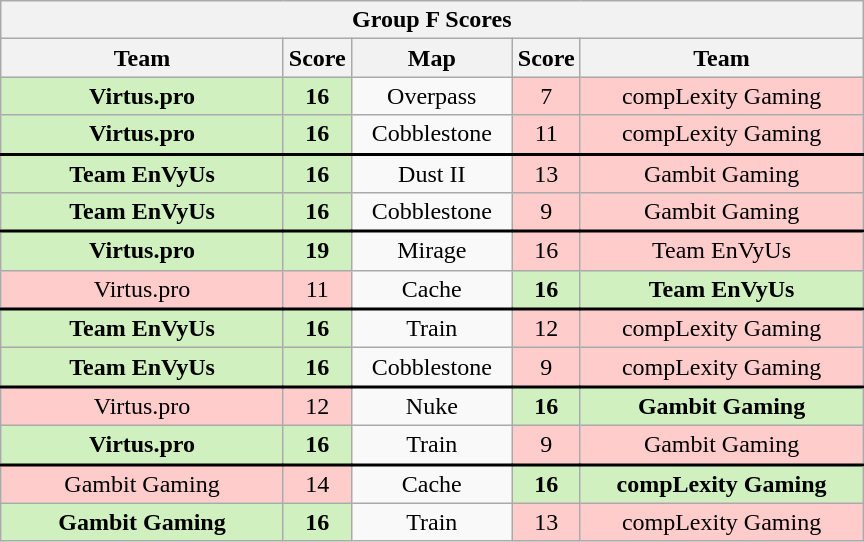<table class="wikitable" style="text-align: center;">
<tr>
<th colspan=5>Group F Scores</th>
</tr>
<tr>
<th width="181px">Team</th>
<th width="20px">Score</th>
<th width="100px">Map</th>
<th width="20px">Score</th>
<th width="181px">Team</th>
</tr>
<tr>
<td style="background: #D0F0C0;"><strong>Virtus.pro</strong></td>
<td style="background: #D0F0C0;"><strong>16</strong></td>
<td>Overpass</td>
<td style="background: #FFCCCC;">7</td>
<td style="background: #FFCCCC;">compLexity Gaming</td>
</tr>
<tr style="text-align:center;border-width:0 0 2px 0; border-style:solid;border-color:black;">
<td style="background: #D0F0C0;"><strong>Virtus.pro</strong></td>
<td style="background: #D0F0C0;"><strong>16</strong></td>
<td>Cobblestone</td>
<td style="background: #FFCCCC;">11</td>
<td style="background: #FFCCCC;">compLexity Gaming</td>
</tr>
<tr>
<td style="background: #D0F0C0;"><strong>Team EnVyUs</strong></td>
<td style="background: #D0F0C0;"><strong>16</strong></td>
<td>Dust II</td>
<td style="background: #FFCCCC;">13</td>
<td style="background: #FFCCCC;">Gambit Gaming</td>
</tr>
<tr style="text-align:center;border-width:0 0 2px 0; border-style:solid;border-color:black;">
<td style="background: #D0F0C0;"><strong>Team EnVyUs</strong></td>
<td style="background: #D0F0C0;"><strong>16</strong></td>
<td>Cobblestone</td>
<td style="background: #FFCCCC;">9</td>
<td style="background: #FFCCCC;">Gambit Gaming</td>
</tr>
<tr>
<td style="background: #D0F0C0;"><strong>Virtus.pro</strong></td>
<td style="background: #D0F0C0;"><strong>19</strong></td>
<td>Mirage</td>
<td style="background: #FFCCCC;">16</td>
<td style="background: #FFCCCC;">Team EnVyUs</td>
</tr>
<tr style="text-align:center;border-width:0 0 2px 0; border-style:solid;border-color:black;">
<td style="background: #FFCCCC;">Virtus.pro</td>
<td style="background: #FFCCCC;">11</td>
<td>Cache</td>
<td style="background: #D0F0C0;"><strong>16</strong></td>
<td style="background: #D0F0C0;"><strong>Team EnVyUs</strong></td>
</tr>
<tr>
<td style="background: #D0F0C0;"><strong>Team EnVyUs</strong></td>
<td style="background: #D0F0C0;"><strong>16</strong></td>
<td>Train</td>
<td style="background: #FFCCCC;">12</td>
<td style="background: #FFCCCC;">compLexity Gaming</td>
</tr>
<tr style="text-align:center;border-width:0 0 2px 0; border-style:solid;border-color:black;">
<td style="background: #D0F0C0;"><strong>Team EnVyUs</strong></td>
<td style="background: #D0F0C0;"><strong>16</strong></td>
<td>Cobblestone</td>
<td style="background: #FFCCCC;">9</td>
<td style="background: #FFCCCC;">compLexity Gaming</td>
</tr>
<tr>
<td style="background: #FFCCCC;">Virtus.pro</td>
<td style="background: #FFCCCC;">12</td>
<td>Nuke</td>
<td style="background: #D0F0C0;"><strong>16</strong></td>
<td style="background: #D0F0C0;"><strong>Gambit Gaming</strong></td>
</tr>
<tr style="text-align:center;border-width:0 0 2px 0; border-style:solid;border-color:black;">
<td style="background: #D0F0C0;"><strong>Virtus.pro</strong></td>
<td style="background: #D0F0C0;"><strong>16</strong></td>
<td>Train</td>
<td style="background: #FFCCCC;">9</td>
<td style="background: #FFCCCC;">Gambit Gaming</td>
</tr>
<tr>
<td style="background: #FFCCCC;">Gambit Gaming</td>
<td style="background: #FFCCCC;">14</td>
<td>Cache</td>
<td style="background: #D0F0C0;"><strong>16</strong></td>
<td style="background: #D0F0C0;"><strong>compLexity Gaming</strong></td>
</tr>
<tr>
<td style="background: #D0F0C0;"><strong>Gambit Gaming</strong></td>
<td style="background: #D0F0C0;"><strong>16</strong></td>
<td>Train</td>
<td style="background: #FFCCCC;">13</td>
<td style="background: #FFCCCC;">compLexity Gaming</td>
</tr>
</table>
